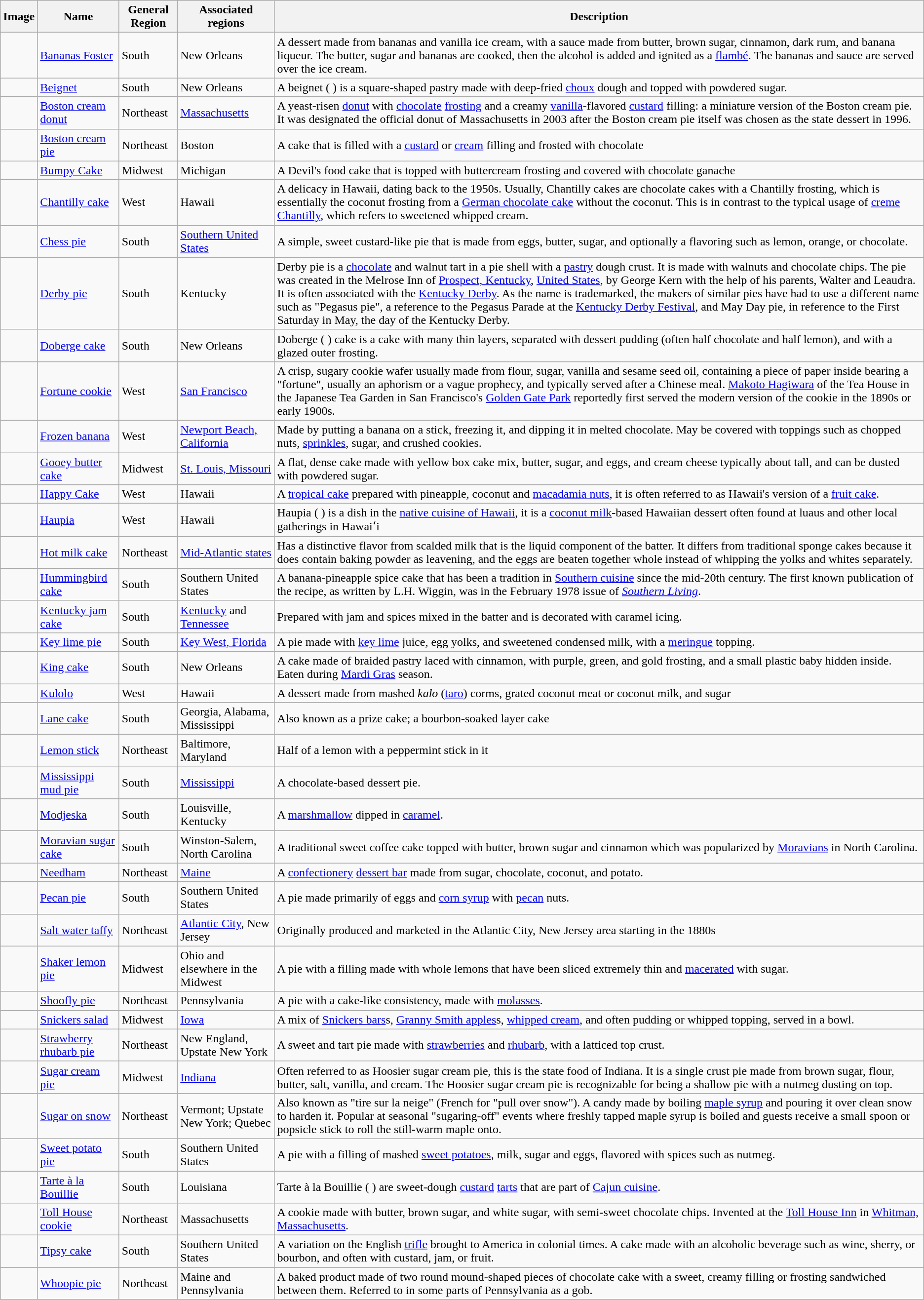<table class="wikitable sortable">
<tr>
<th class="unsortable">Image</th>
<th>Name</th>
<th>General Region</th>
<th>Associated regions</th>
<th class="unsortable">Description</th>
</tr>
<tr>
<td></td>
<td><a href='#'>Bananas Foster</a></td>
<td>South</td>
<td>New Orleans</td>
<td>A dessert made from bananas and vanilla ice cream, with a sauce made from butter, brown sugar, cinnamon, dark rum, and banana liqueur. The butter, sugar and bananas are cooked, then the alcohol is added and ignited as a <a href='#'>flambé</a>. The bananas and sauce are served over the ice cream.</td>
</tr>
<tr>
<td></td>
<td><a href='#'>Beignet</a></td>
<td>South</td>
<td>New Orleans</td>
<td>A beignet ( ) is a square-shaped pastry made with deep-fried <a href='#'>choux</a> dough and topped with powdered sugar.</td>
</tr>
<tr>
<td></td>
<td><a href='#'>Boston cream donut</a></td>
<td>Northeast</td>
<td><a href='#'>Massachusetts</a></td>
<td>A yeast-risen <a href='#'>donut</a> with <a href='#'>chocolate</a> <a href='#'>frosting</a> and a creamy <a href='#'>vanilla</a>-flavored <a href='#'>custard</a> filling: a miniature version of the Boston cream pie. It was designated the official donut of Massachusetts in 2003 after the Boston cream pie itself was chosen as the state dessert in 1996.</td>
</tr>
<tr>
<td></td>
<td><a href='#'>Boston cream pie</a></td>
<td>Northeast</td>
<td>Boston</td>
<td>A cake that is filled with a <a href='#'>custard</a> or <a href='#'>cream</a> filling and frosted with chocolate</td>
</tr>
<tr>
<td></td>
<td><a href='#'>Bumpy Cake</a></td>
<td>Midwest</td>
<td>Michigan</td>
<td>A Devil's food cake that is topped with buttercream frosting and covered with chocolate ganache</td>
</tr>
<tr>
<td></td>
<td><a href='#'>Chantilly cake</a></td>
<td>West</td>
<td>Hawaii</td>
<td>A delicacy in Hawaii, dating back to the 1950s. Usually, Chantilly cakes are chocolate cakes with a Chantilly frosting, which is essentially the coconut frosting from a <a href='#'>German chocolate cake</a> without the coconut.  This is in contrast to the typical usage of <a href='#'>creme Chantilly</a>, which refers to sweetened whipped cream.</td>
</tr>
<tr>
<td></td>
<td><a href='#'>Chess pie</a></td>
<td>South</td>
<td><a href='#'>Southern United States</a></td>
<td>A simple, sweet custard-like pie that is made from eggs, butter, sugar, and optionally a flavoring such as lemon, orange, or chocolate.</td>
</tr>
<tr>
<td></td>
<td><a href='#'>Derby pie</a></td>
<td>South</td>
<td>Kentucky</td>
<td>Derby pie is a <a href='#'>chocolate</a> and walnut tart in a pie shell with a <a href='#'>pastry</a> dough crust. It is made with walnuts and chocolate chips. The pie was created in the Melrose Inn of <a href='#'>Prospect, Kentucky</a>, <a href='#'>United States</a>, by George Kern with the help of his parents, Walter and Leaudra. It is often associated with the <a href='#'>Kentucky Derby</a>. As the name is trademarked, the makers of similar pies have had to use a different name such as "Pegasus pie", a reference to the Pegasus Parade at the <a href='#'>Kentucky Derby Festival</a>, and May Day pie, in reference to the First Saturday in May, the day of the Kentucky Derby.</td>
</tr>
<tr>
<td></td>
<td><a href='#'>Doberge cake</a></td>
<td>South</td>
<td>New Orleans</td>
<td>Doberge ( ) cake is a cake with many thin layers, separated with dessert pudding (often half chocolate and half lemon), and with a glazed outer frosting.</td>
</tr>
<tr>
<td></td>
<td><a href='#'>Fortune cookie</a></td>
<td>West</td>
<td><a href='#'>San Francisco</a></td>
<td>A crisp, sugary cookie wafer usually made from flour, sugar, vanilla and sesame seed oil, containing a piece of paper inside bearing a "fortune", usually an aphorism or a vague prophecy, and typically served after a Chinese meal. <a href='#'>Makoto Hagiwara</a> of the Tea House in the Japanese Tea Garden in San Francisco's <a href='#'>Golden Gate Park</a> reportedly first served the modern version of the cookie in the 1890s or early 1900s.</td>
</tr>
<tr>
<td></td>
<td><a href='#'>Frozen banana</a></td>
<td>West</td>
<td><a href='#'>Newport Beach, California</a></td>
<td>Made by putting a banana on a stick, freezing it, and dipping it in melted chocolate. May be covered with toppings such as chopped nuts, <a href='#'>sprinkles</a>, sugar, and crushed cookies.</td>
</tr>
<tr>
<td></td>
<td><a href='#'>Gooey butter cake</a></td>
<td>Midwest</td>
<td><a href='#'>St. Louis, Missouri</a></td>
<td>A flat, dense cake made with yellow box cake mix, butter, sugar, and eggs, and cream cheese typically about  tall, and can be dusted with powdered sugar.</td>
</tr>
<tr>
<td></td>
<td><a href='#'>Happy Cake</a></td>
<td>West</td>
<td>Hawaii</td>
<td>A <a href='#'>tropical cake</a> prepared with pineapple, coconut and <a href='#'>macadamia nuts</a>, it is often referred to as Hawaii's version of a <a href='#'>fruit cake</a>.</td>
</tr>
<tr>
<td></td>
<td><a href='#'>Haupia</a></td>
<td>West</td>
<td>Hawaii</td>
<td>Haupia ( ) is a dish in the <a href='#'>native cuisine of Hawaii</a>, it is a <a href='#'>coconut milk</a>-based Hawaiian dessert often found at luaus and other local gatherings in Hawaiʻi</td>
</tr>
<tr>
<td></td>
<td><a href='#'>Hot milk cake</a></td>
<td>Northeast</td>
<td><a href='#'>Mid-Atlantic states</a></td>
<td>Has a distinctive flavor from scalded milk that is the liquid component of the batter. It differs from traditional sponge cakes because it does contain baking powder as leavening, and the eggs are beaten together whole instead of whipping the yolks and whites separately.</td>
</tr>
<tr>
<td></td>
<td><a href='#'>Hummingbird cake</a></td>
<td>South</td>
<td>Southern United States</td>
<td>A banana-pineapple spice cake that has been a tradition in <a href='#'>Southern cuisine</a> since the mid-20th century. The first known publication of the recipe, as written by L.H. Wiggin, was in the February 1978 issue of <em><a href='#'>Southern Living</a></em>.</td>
</tr>
<tr>
<td></td>
<td><a href='#'>Kentucky jam cake</a></td>
<td>South</td>
<td><a href='#'>Kentucky</a> and <a href='#'>Tennessee</a></td>
<td>Prepared with jam and spices mixed in the batter and is decorated with caramel icing.</td>
</tr>
<tr>
<td></td>
<td><a href='#'>Key lime pie</a></td>
<td>South</td>
<td><a href='#'>Key West, Florida</a></td>
<td>A pie made with <a href='#'>key lime</a> juice, egg yolks, and sweetened condensed milk, with a <a href='#'>meringue</a> topping.</td>
</tr>
<tr>
<td></td>
<td><a href='#'>King cake</a></td>
<td>South</td>
<td>New Orleans</td>
<td>A cake made of braided pastry laced with cinnamon, with purple, green, and gold frosting, and a small plastic baby hidden inside.  Eaten during <a href='#'>Mardi Gras</a> season.</td>
</tr>
<tr>
<td></td>
<td><a href='#'>Kulolo</a></td>
<td>West</td>
<td>Hawaii</td>
<td>A dessert made from mashed <em>kalo</em> (<a href='#'>taro</a>) corms, grated coconut meat or coconut milk, and sugar</td>
</tr>
<tr>
<td></td>
<td><a href='#'>Lane cake</a></td>
<td>South</td>
<td>Georgia, Alabama, Mississippi</td>
<td>Also known as a prize cake; a bourbon-soaked layer cake</td>
</tr>
<tr>
<td></td>
<td><a href='#'>Lemon stick</a></td>
<td>Northeast</td>
<td>Baltimore, Maryland</td>
<td>Half of a lemon with a peppermint stick in it</td>
</tr>
<tr>
<td></td>
<td><a href='#'>Mississippi mud pie</a></td>
<td>South</td>
<td><a href='#'>Mississippi</a></td>
<td>A chocolate-based dessert pie.</td>
</tr>
<tr>
<td></td>
<td><a href='#'>Modjeska</a></td>
<td>South</td>
<td>Louisville, Kentucky</td>
<td>A <a href='#'>marshmallow</a> dipped in <a href='#'>caramel</a>.</td>
</tr>
<tr>
<td></td>
<td><a href='#'>Moravian sugar cake</a></td>
<td>South</td>
<td>Winston-Salem, North Carolina</td>
<td>A traditional sweet coffee cake topped with butter, brown sugar and cinnamon which was popularized by <a href='#'>Moravians</a> in North Carolina.</td>
</tr>
<tr>
<td></td>
<td><a href='#'>Needham</a></td>
<td>Northeast</td>
<td><a href='#'>Maine</a></td>
<td>A <a href='#'>confectionery</a> <a href='#'>dessert bar</a> made from sugar, chocolate, coconut, and potato.</td>
</tr>
<tr>
<td></td>
<td><a href='#'>Pecan pie</a></td>
<td>South</td>
<td>Southern United States</td>
<td>A pie made primarily of eggs and <a href='#'>corn syrup</a> with <a href='#'>pecan</a> nuts.</td>
</tr>
<tr>
<td></td>
<td><a href='#'>Salt water taffy</a></td>
<td>Northeast</td>
<td><a href='#'>Atlantic City</a>, New Jersey</td>
<td>Originally produced and marketed in the Atlantic City, New Jersey area starting in the 1880s</td>
</tr>
<tr>
<td></td>
<td><a href='#'>Shaker lemon pie</a></td>
<td>Midwest</td>
<td>Ohio and elsewhere in the Midwest</td>
<td>A pie with a filling made with whole lemons that have been sliced extremely thin and <a href='#'>macerated</a> with sugar.</td>
</tr>
<tr>
<td></td>
<td><a href='#'>Shoofly pie</a></td>
<td>Northeast</td>
<td>Pennsylvania</td>
<td>A pie with a cake-like consistency, made with <a href='#'>molasses</a>.</td>
</tr>
<tr>
<td></td>
<td><a href='#'>Snickers salad</a></td>
<td>Midwest</td>
<td><a href='#'>Iowa</a></td>
<td>A mix of <a href='#'>Snickers bars</a>s, <a href='#'>Granny Smith apples</a>s, <a href='#'>whipped cream</a>, and often pudding or whipped topping, served in a bowl.</td>
</tr>
<tr>
<td></td>
<td><a href='#'>Strawberry rhubarb pie</a></td>
<td>Northeast</td>
<td>New England, Upstate New York</td>
<td>A sweet and tart pie made with <a href='#'>strawberries</a> and <a href='#'>rhubarb</a>, with a latticed top crust.</td>
</tr>
<tr>
<td></td>
<td><a href='#'>Sugar cream pie</a></td>
<td>Midwest</td>
<td><a href='#'>Indiana</a></td>
<td>Often referred to as Hoosier sugar cream pie, this is the state food of Indiana. It is a single crust pie made from brown sugar, flour, butter, salt, vanilla, and cream. The Hoosier sugar cream pie is recognizable for being a shallow pie with a nutmeg dusting on top.</td>
</tr>
<tr>
<td></td>
<td><a href='#'>Sugar on snow</a></td>
<td>Northeast</td>
<td>Vermont; Upstate New York; Quebec</td>
<td>Also known as "tire sur la neige" (French for "pull over snow"). A candy made by boiling <a href='#'>maple syrup</a> and pouring it over clean snow to harden it. Popular at seasonal "sugaring-off" events where freshly tapped maple syrup is boiled and guests receive a small spoon or popsicle stick to roll the still-warm maple onto.</td>
</tr>
<tr>
<td></td>
<td><a href='#'>Sweet potato pie</a></td>
<td>South</td>
<td>Southern United States</td>
<td>A pie with a filling of mashed <a href='#'>sweet potatoes</a>, milk, sugar and eggs, flavored with spices such as nutmeg.</td>
</tr>
<tr>
<td></td>
<td><a href='#'>Tarte à la Bouillie</a></td>
<td>South</td>
<td>Louisiana</td>
<td>Tarte à la Bouillie ( ) are sweet-dough <a href='#'>custard</a> <a href='#'>tarts</a> that are part of <a href='#'>Cajun cuisine</a>.</td>
</tr>
<tr>
<td></td>
<td><a href='#'>Toll House cookie</a></td>
<td>Northeast</td>
<td>Massachusetts</td>
<td>A cookie made with butter, brown sugar, and white sugar, with semi-sweet chocolate chips.  Invented at the <a href='#'>Toll House Inn</a> in <a href='#'>Whitman, Massachusetts</a>.</td>
</tr>
<tr>
<td></td>
<td><a href='#'>Tipsy cake</a></td>
<td>South</td>
<td>Southern United States</td>
<td>A variation on the English <a href='#'>trifle</a> brought to America in colonial times. A cake made with an alcoholic beverage such as wine, sherry, or bourbon, and often with custard, jam, or fruit.</td>
</tr>
<tr>
<td></td>
<td><a href='#'>Whoopie pie</a></td>
<td>Northeast</td>
<td>Maine and Pennsylvania</td>
<td>A baked product made of two round mound-shaped pieces of chocolate cake with a sweet, creamy filling or frosting sandwiched between them. Referred to in some parts of Pennsylvania as a gob.</td>
</tr>
</table>
